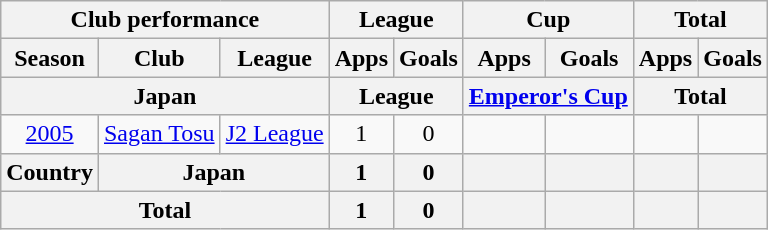<table class="wikitable" style="text-align:center;">
<tr>
<th colspan=3>Club performance</th>
<th colspan=2>League</th>
<th colspan=2>Cup</th>
<th colspan=2>Total</th>
</tr>
<tr>
<th>Season</th>
<th>Club</th>
<th>League</th>
<th>Apps</th>
<th>Goals</th>
<th>Apps</th>
<th>Goals</th>
<th>Apps</th>
<th>Goals</th>
</tr>
<tr>
<th colspan=3>Japan</th>
<th colspan=2>League</th>
<th colspan=2><a href='#'>Emperor's Cup</a></th>
<th colspan=2>Total</th>
</tr>
<tr>
<td><a href='#'>2005</a></td>
<td><a href='#'>Sagan Tosu</a></td>
<td><a href='#'>J2 League</a></td>
<td>1</td>
<td>0</td>
<td></td>
<td></td>
<td></td>
<td></td>
</tr>
<tr>
<th rowspan=1>Country</th>
<th colspan=2>Japan</th>
<th>1</th>
<th>0</th>
<th></th>
<th></th>
<th></th>
<th></th>
</tr>
<tr>
<th colspan=3>Total</th>
<th>1</th>
<th>0</th>
<th></th>
<th></th>
<th></th>
<th></th>
</tr>
</table>
